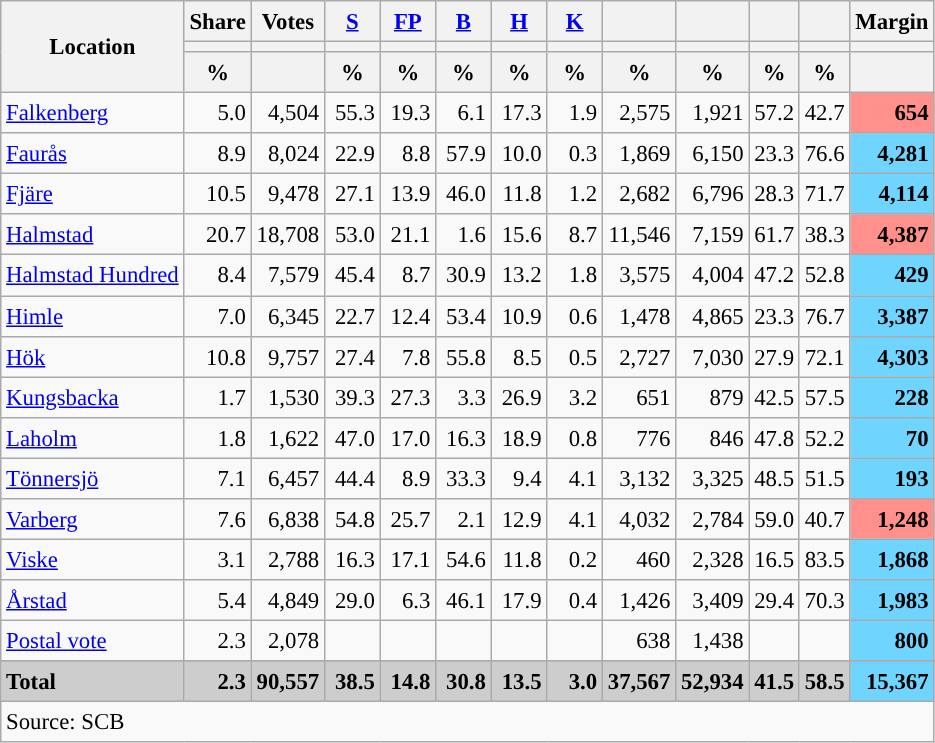<table class="wikitable sortable" style="text-align:right; font-size:95%; line-height:20px;">
<tr>
<th rowspan="3">Location</th>
<th>Share</th>
<th>Votes</th>
<th width="30px" class="unsortable"><a href='#'>S</a></th>
<th width="30px" class="unsortable"><a href='#'>FP</a></th>
<th width="30px" class="unsortable"><a href='#'>B</a></th>
<th width="30px" class="unsortable"><a href='#'>H</a></th>
<th width="30px" class="unsortable"><a href='#'>K</a></th>
<th></th>
<th></th>
<th></th>
<th></th>
<th>Margin</th>
</tr>
<tr>
<th></th>
<th></th>
<th style="background:"></th>
<th style="background:"></th>
<th style="background:"></th>
<th style="background:"></th>
<th style="background:"></th>
<th style="background:"></th>
<th style="background:"></th>
<th style="background:"></th>
<th style="background:"></th>
<th></th>
</tr>
<tr>
<th data-sort-type="number">%</th>
<th></th>
<th data-sort-type="number">%</th>
<th data-sort-type="number">%</th>
<th data-sort-type="number">%</th>
<th data-sort-type="number">%</th>
<th data-sort-type="number">%</th>
<th data-sort-type="number">%</th>
<th data-sort-type="number">%</th>
<th data-sort-type="number">%</th>
<th data-sort-type="number">%</th>
<th data-sort-type="number"></th>
</tr>
<tr>
<td align=left><a href='#'>Falkenberg</a></td>
<td>5.0</td>
<td>4,504</td>
<td>55.3</td>
<td>19.3</td>
<td>6.1</td>
<td>17.3</td>
<td>1.9</td>
<td>2,575</td>
<td>1,921</td>
<td>57.2</td>
<td>42.7</td>
<td bgcolor=#ff908c><strong>654</strong></td>
</tr>
<tr>
<td align=left><a href='#'>Faurås</a></td>
<td>8.9</td>
<td>8,024</td>
<td>22.9</td>
<td>8.8</td>
<td>57.9</td>
<td>10.0</td>
<td>0.3</td>
<td>1,869</td>
<td>6,150</td>
<td>23.3</td>
<td>76.6</td>
<td bgcolor=#6fd5fe><strong>4,281</strong></td>
</tr>
<tr>
<td align=left><a href='#'>Fjäre</a></td>
<td>10.5</td>
<td>9,478</td>
<td>27.1</td>
<td>13.9</td>
<td>46.0</td>
<td>11.8</td>
<td>1.2</td>
<td>2,682</td>
<td>6,796</td>
<td>28.3</td>
<td>71.7</td>
<td bgcolor=#6fd5fe><strong>4,114</strong></td>
</tr>
<tr>
<td align=left><a href='#'>Halmstad</a></td>
<td>20.7</td>
<td>18,708</td>
<td>53.0</td>
<td>21.1</td>
<td>1.6</td>
<td>15.6</td>
<td>8.7</td>
<td>11,546</td>
<td>7,159</td>
<td>61.7</td>
<td>38.3</td>
<td bgcolor=#ff908c><strong>4,387</strong></td>
</tr>
<tr>
<td align=left><a href='#'>Halmstad Hundred</a></td>
<td>8.4</td>
<td>7,579</td>
<td>45.4</td>
<td>8.7</td>
<td>30.9</td>
<td>13.2</td>
<td>1.8</td>
<td>3,575</td>
<td>4,004</td>
<td>47.2</td>
<td>52.8</td>
<td bgcolor=#6fd5fe><strong>429</strong></td>
</tr>
<tr>
<td align=left><a href='#'>Himle</a></td>
<td>7.0</td>
<td>6,345</td>
<td>22.7</td>
<td>12.4</td>
<td>53.4</td>
<td>10.9</td>
<td>0.6</td>
<td>1,478</td>
<td>4,865</td>
<td>23.3</td>
<td>76.7</td>
<td bgcolor=#6fd5fe><strong>3,387</strong></td>
</tr>
<tr>
<td align=left><a href='#'>Hök</a></td>
<td>10.8</td>
<td>9,757</td>
<td>27.4</td>
<td>7.8</td>
<td>55.8</td>
<td>8.5</td>
<td>0.5</td>
<td>2,727</td>
<td>7,030</td>
<td>27.9</td>
<td>72.1</td>
<td bgcolor=#6fd5fe><strong>4,303</strong></td>
</tr>
<tr>
<td align=left><a href='#'>Kungsbacka</a></td>
<td>1.7</td>
<td>1,530</td>
<td>39.3</td>
<td>27.3</td>
<td>3.3</td>
<td>26.9</td>
<td>3.2</td>
<td>651</td>
<td>879</td>
<td>42.5</td>
<td>57.5</td>
<td bgcolor=#6fd5fe><strong>228</strong></td>
</tr>
<tr>
<td align=left><a href='#'>Laholm</a></td>
<td>1.8</td>
<td>1,622</td>
<td>47.0</td>
<td>17.0</td>
<td>16.3</td>
<td>18.9</td>
<td>0.8</td>
<td>776</td>
<td>846</td>
<td>47.8</td>
<td>52.2</td>
<td bgcolor=#6fd5fe><strong>70</strong></td>
</tr>
<tr>
<td align=left><a href='#'>Tönnersjö</a></td>
<td>7.1</td>
<td>6,457</td>
<td>44.4</td>
<td>8.9</td>
<td>33.3</td>
<td>9.4</td>
<td>4.1</td>
<td>3,132</td>
<td>3,325</td>
<td>48.5</td>
<td>51.5</td>
<td bgcolor=#6fd5fe><strong>193</strong></td>
</tr>
<tr>
<td align=left><a href='#'>Varberg</a></td>
<td>7.6</td>
<td>6,838</td>
<td>54.8</td>
<td>25.7</td>
<td>2.1</td>
<td>12.9</td>
<td>4.1</td>
<td>4,032</td>
<td>2,784</td>
<td>59.0</td>
<td>40.7</td>
<td bgcolor=#ff908c><strong>1,248</strong></td>
</tr>
<tr>
<td align=left><a href='#'>Viske</a></td>
<td>3.1</td>
<td>2,788</td>
<td>16.3</td>
<td>17.1</td>
<td>54.6</td>
<td>11.8</td>
<td>0.2</td>
<td>460</td>
<td>2,328</td>
<td>16.5</td>
<td>83.5</td>
<td bgcolor=#6fd5fe><strong>1,868</strong></td>
</tr>
<tr>
<td align=left><a href='#'>Årstad</a></td>
<td>5.4</td>
<td>4,849</td>
<td>29.0</td>
<td>6.3</td>
<td>46.1</td>
<td>17.9</td>
<td>0.4</td>
<td>1,426</td>
<td>3,409</td>
<td>29.4</td>
<td>70.3</td>
<td bgcolor=#6fd5fe><strong>1,983</strong></td>
</tr>
<tr>
<td align=left><a href='#'>Postal vote</a></td>
<td>2.3</td>
<td>2,078</td>
<td></td>
<td></td>
<td></td>
<td></td>
<td></td>
<td>638</td>
<td>1,438</td>
<td></td>
<td></td>
<td bgcolor=#6fd5fe><strong>800</strong></td>
</tr>
<tr>
</tr>
<tr style="background:#CDCDCD;">
<td align=left><strong>Total</strong></td>
<td><strong>2.3</strong></td>
<td><strong>90,557</strong></td>
<td><strong>38.5</strong></td>
<td><strong>14.8</strong></td>
<td><strong>30.8</strong></td>
<td><strong>13.5</strong></td>
<td><strong>3.0</strong></td>
<td><strong>37,567</strong></td>
<td><strong>52,934</strong></td>
<td><strong>41.5</strong></td>
<td><strong>58.5</strong></td>
<td bgcolor=#6fd5fe><strong>15,367</strong></td>
</tr>
<tr>
<td align=left colspan=13>Source: SCB </td>
</tr>
</table>
